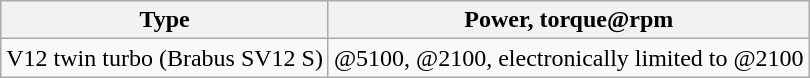<table class="wikitable">
<tr>
<th>Type</th>
<th>Power, torque@rpm</th>
</tr>
<tr>
<td> V12 twin turbo (Brabus SV12 S)</td>
<td>@5100, @2100, electronically limited to @2100</td>
</tr>
</table>
